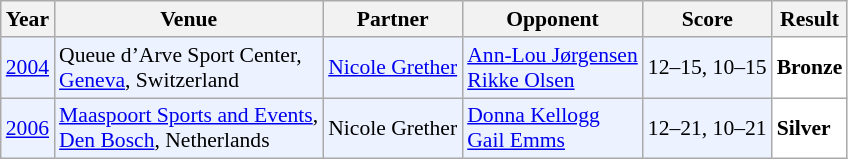<table class="sortable wikitable" style="font-size: 90%;">
<tr>
<th>Year</th>
<th>Venue</th>
<th>Partner</th>
<th>Opponent</th>
<th>Score</th>
<th>Result</th>
</tr>
<tr style="background:#ECF2FF">
<td align="center"><a href='#'>2004</a></td>
<td align="left">Queue d’Arve Sport Center,<br><a href='#'>Geneva</a>, Switzerland</td>
<td align="left"> <a href='#'>Nicole Grether</a></td>
<td align="left"> <a href='#'>Ann-Lou Jørgensen</a><br> <a href='#'>Rikke Olsen</a></td>
<td align="left">12–15, 10–15</td>
<td style="text-align:left; background:white"> <strong>Bronze</strong></td>
</tr>
<tr style="background:#ECF2FF">
<td align="center"><a href='#'>2006</a></td>
<td align="left"><a href='#'>Maaspoort Sports and Events</a>,<br><a href='#'>Den Bosch</a>, Netherlands</td>
<td align="left"> Nicole Grether</td>
<td align="left"> <a href='#'>Donna Kellogg</a><br> <a href='#'>Gail Emms</a></td>
<td align="left">12–21, 10–21</td>
<td style="text-align:left; background:white"> <strong>Silver</strong></td>
</tr>
</table>
